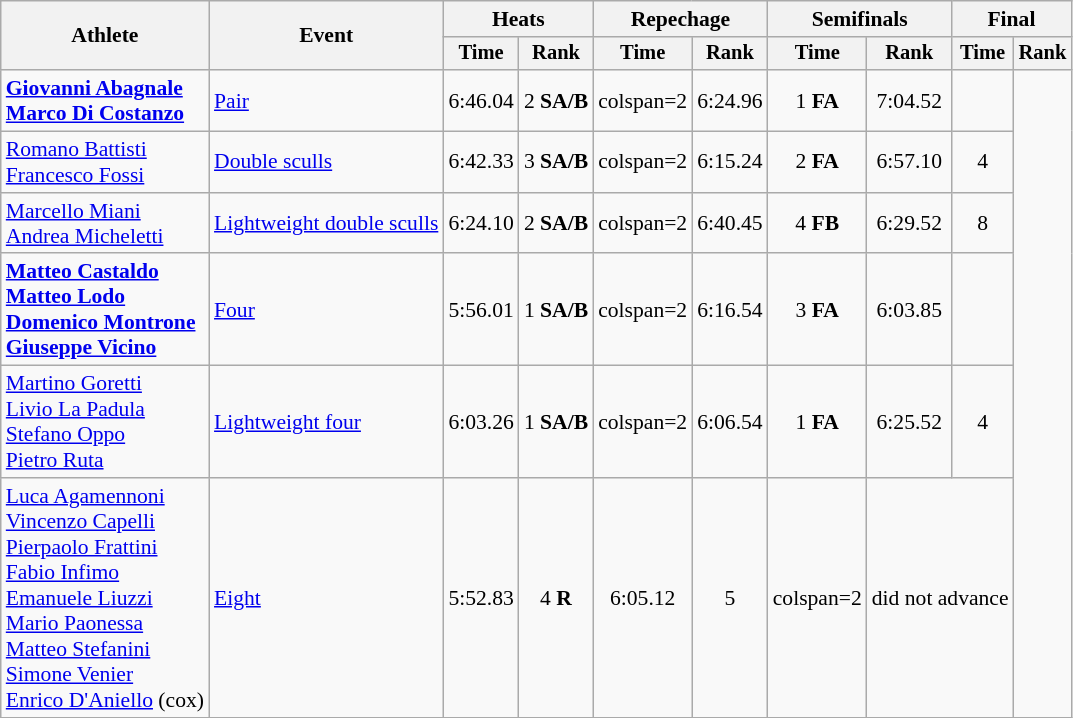<table class="wikitable" style="font-size:90%">
<tr>
<th rowspan="2">Athlete</th>
<th rowspan="2">Event</th>
<th colspan="2">Heats</th>
<th colspan="2">Repechage</th>
<th colspan="2">Semifinals</th>
<th colspan="2">Final</th>
</tr>
<tr style="font-size:95%">
<th>Time</th>
<th>Rank</th>
<th>Time</th>
<th>Rank</th>
<th>Time</th>
<th>Rank</th>
<th>Time</th>
<th>Rank</th>
</tr>
<tr align=center>
<td align=left><strong><a href='#'>Giovanni Abagnale</a><br><a href='#'>Marco Di Costanzo</a></strong></td>
<td align=left><a href='#'>Pair</a></td>
<td>6:46.04</td>
<td>2 <strong>SA/B</strong></td>
<td>colspan=2 </td>
<td>6:24.96</td>
<td>1 <strong>FA</strong></td>
<td>7:04.52</td>
<td></td>
</tr>
<tr align=center>
<td align=left><a href='#'>Romano Battisti</a><br><a href='#'>Francesco Fossi</a></td>
<td align=left><a href='#'>Double sculls</a></td>
<td>6:42.33</td>
<td>3 <strong>SA/B</strong></td>
<td>colspan=2 </td>
<td>6:15.24</td>
<td>2 <strong>FA</strong></td>
<td>6:57.10</td>
<td>4</td>
</tr>
<tr align=center>
<td align=left><a href='#'>Marcello Miani</a><br><a href='#'>Andrea Micheletti</a></td>
<td align=left><a href='#'>Lightweight double sculls</a></td>
<td>6:24.10</td>
<td>2 <strong>SA/B</strong></td>
<td>colspan=2 </td>
<td>6:40.45</td>
<td>4 <strong>FB</strong></td>
<td>6:29.52</td>
<td>8</td>
</tr>
<tr align=center>
<td align=left><strong><a href='#'>Matteo Castaldo</a><br><a href='#'>Matteo Lodo</a><br><a href='#'>Domenico Montrone</a><br><a href='#'>Giuseppe Vicino</a></strong></td>
<td align=left><a href='#'>Four</a></td>
<td>5:56.01</td>
<td>1 <strong>SA/B</strong></td>
<td>colspan=2 </td>
<td>6:16.54</td>
<td>3 <strong>FA</strong></td>
<td>6:03.85</td>
<td></td>
</tr>
<tr align=center>
<td align=left><a href='#'>Martino Goretti</a><br><a href='#'>Livio La Padula</a><br><a href='#'>Stefano Oppo</a><br><a href='#'>Pietro Ruta</a></td>
<td align=left><a href='#'>Lightweight four</a></td>
<td>6:03.26</td>
<td>1 <strong>SA/B</strong></td>
<td>colspan=2 </td>
<td>6:06.54</td>
<td>1 <strong>FA</strong></td>
<td>6:25.52</td>
<td>4</td>
</tr>
<tr align=center>
<td align=left><a href='#'>Luca Agamennoni</a><br><a href='#'>Vincenzo Capelli</a><br><a href='#'>Pierpaolo Frattini</a><br><a href='#'>Fabio Infimo</a><br><a href='#'>Emanuele Liuzzi</a><br><a href='#'>Mario Paonessa</a><br><a href='#'>Matteo Stefanini</a><br><a href='#'>Simone Venier</a><br><a href='#'>Enrico D'Aniello</a> (cox)</td>
<td align=left><a href='#'>Eight</a></td>
<td>5:52.83</td>
<td>4 <strong>R</strong></td>
<td>6:05.12</td>
<td>5</td>
<td>colspan=2 </td>
<td colspan=2>did not advance</td>
</tr>
</table>
